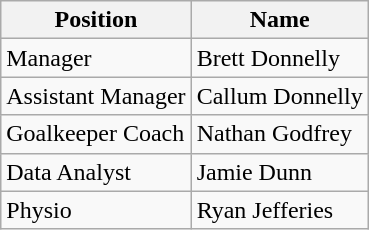<table class="wikitable">
<tr>
<th>Position</th>
<th>Name</th>
</tr>
<tr>
<td>Manager</td>
<td> Brett Donnelly</td>
</tr>
<tr>
<td>Assistant Manager</td>
<td> Callum Donnelly</td>
</tr>
<tr>
<td>Goalkeeper Coach</td>
<td> Nathan Godfrey</td>
</tr>
<tr>
<td>Data Analyst</td>
<td> Jamie Dunn</td>
</tr>
<tr>
<td>Physio</td>
<td> Ryan Jefferies</td>
</tr>
</table>
